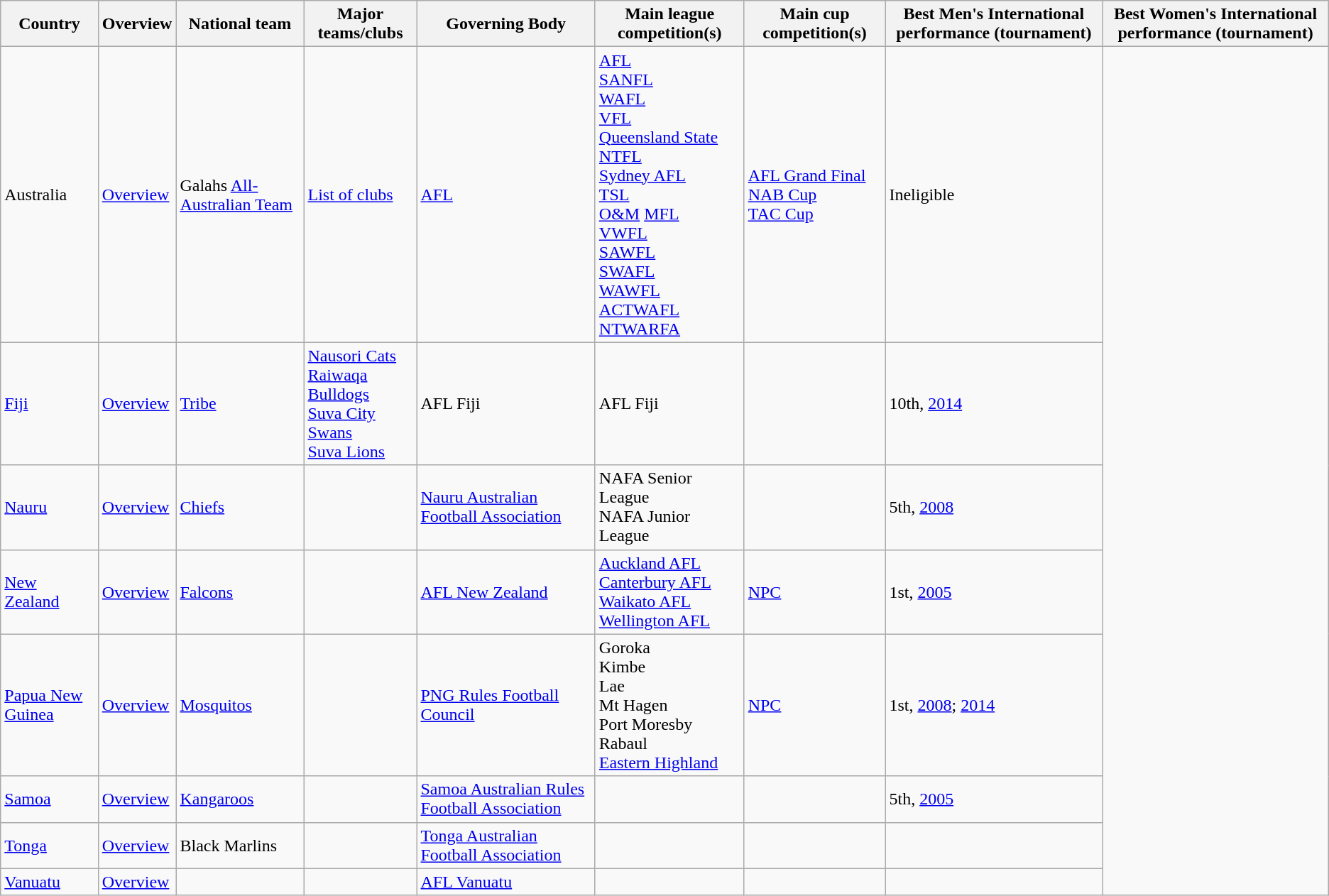<table class="wikitable">
<tr>
<th>Country</th>
<th>Overview</th>
<th>National team</th>
<th>Major teams/clubs</th>
<th>Governing Body</th>
<th>Main league competition(s)</th>
<th>Main cup competition(s)</th>
<th>Best Men's International performance (tournament)</th>
<th>Best Women's International performance (tournament)</th>
</tr>
<tr>
<td> Australia</td>
<td><a href='#'>Overview</a></td>
<td>Galahs  <a href='#'>All-Australian Team</a></td>
<td><a href='#'>List of clubs</a></td>
<td><a href='#'>AFL</a></td>
<td><a href='#'>AFL</a><br><a href='#'>SANFL</a><br><a href='#'>WAFL</a><br><a href='#'>VFL</a><br><a href='#'>Queensland State</a><br><a href='#'>NTFL</a><br><a href='#'>Sydney AFL</a><br><a href='#'>TSL</a><br><a href='#'>O&M</a> <a href='#'>MFL</a><br><a href='#'>VWFL</a><br><a href='#'>SAWFL</a><br><a href='#'>SWAFL</a><br><a href='#'>WAWFL</a><br><a href='#'>ACTWAFL</a><br><a href='#'>NTWARFA</a></td>
<td><a href='#'>AFL Grand Final</a><br><a href='#'>NAB Cup</a><br><a href='#'>TAC Cup</a></td>
<td>Ineligible</td>
</tr>
<tr>
<td> <a href='#'>Fiji</a></td>
<td><a href='#'>Overview</a></td>
<td><a href='#'>Tribe</a></td>
<td><a href='#'>Nausori Cats</a><br><a href='#'>Raiwaqa Bulldogs</a><br><a href='#'>Suva City Swans</a><br><a href='#'>Suva Lions</a></td>
<td>AFL Fiji</td>
<td>AFL Fiji</td>
<td></td>
<td>10th, <a href='#'>2014</a></td>
</tr>
<tr>
<td> <a href='#'>Nauru</a></td>
<td><a href='#'>Overview</a></td>
<td><a href='#'>Chiefs</a></td>
<td></td>
<td><a href='#'>Nauru Australian Football Association</a></td>
<td>NAFA Senior League<br>NAFA Junior League</td>
<td></td>
<td>5th, <a href='#'>2008</a></td>
</tr>
<tr>
<td> <a href='#'>New Zealand</a></td>
<td><a href='#'>Overview</a></td>
<td><a href='#'>Falcons</a></td>
<td></td>
<td><a href='#'>AFL New Zealand</a></td>
<td><a href='#'>Auckland AFL</a><br><a href='#'>Canterbury AFL</a><br><a href='#'>Waikato AFL</a><br><a href='#'>Wellington AFL</a></td>
<td><a href='#'>NPC</a></td>
<td>1st, <a href='#'>2005</a></td>
</tr>
<tr>
<td> <a href='#'>Papua New Guinea</a></td>
<td><a href='#'>Overview</a></td>
<td><a href='#'>Mosquitos</a></td>
<td></td>
<td><a href='#'>PNG Rules Football Council</a></td>
<td>Goroka<br>Kimbe<br>Lae<br>Mt Hagen<br>Port Moresby <br>Rabaul<br><a href='#'>Eastern Highland</a></td>
<td><a href='#'>NPC</a></td>
<td>1st, <a href='#'>2008</a>; <a href='#'>2014</a></td>
</tr>
<tr>
<td> <a href='#'>Samoa</a></td>
<td><a href='#'>Overview</a></td>
<td><a href='#'>Kangaroos</a></td>
<td></td>
<td><a href='#'>Samoa Australian Rules Football Association</a></td>
<td></td>
<td></td>
<td>5th, <a href='#'>2005</a></td>
</tr>
<tr>
<td> <a href='#'>Tonga</a></td>
<td><a href='#'>Overview</a></td>
<td>Black Marlins</td>
<td></td>
<td><a href='#'>Tonga Australian Football Association</a></td>
<td></td>
<td></td>
<td></td>
</tr>
<tr>
<td> <a href='#'>Vanuatu</a></td>
<td><a href='#'>Overview</a></td>
<td></td>
<td></td>
<td><a href='#'>AFL Vanuatu</a></td>
<td></td>
<td></td>
<td></td>
</tr>
</table>
